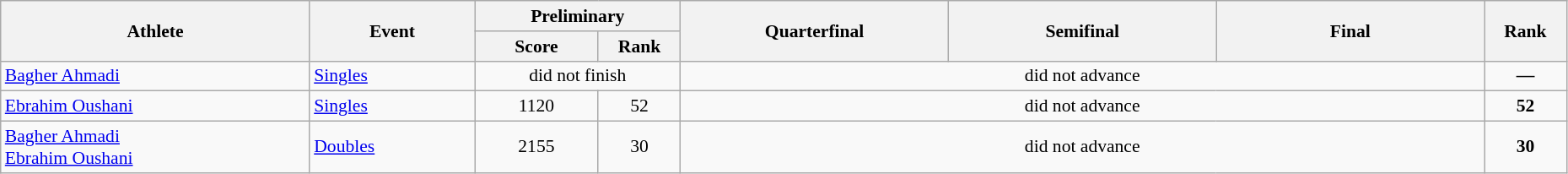<table class="wikitable" width="98%" style="text-align:center; font-size:90%">
<tr>
<th rowspan="2" width="15%">Athlete</th>
<th rowspan="2" width="8%">Event</th>
<th colspan="2" width="10%">Preliminary</th>
<th rowspan="2" width="13%">Quarterfinal</th>
<th rowspan="2" width="13%">Semifinal</th>
<th rowspan="2" width="13%">Final</th>
<th rowspan="2" width="4%">Rank</th>
</tr>
<tr>
<th width="6%">Score</th>
<th>Rank</th>
</tr>
<tr>
<td align="left"><a href='#'>Bagher Ahmadi</a></td>
<td align="left"><a href='#'>Singles</a></td>
<td colspan=2>did not finish</td>
<td colspan=3>did not advance</td>
<td align=center><strong>—</strong></td>
</tr>
<tr>
<td align="left"><a href='#'>Ebrahim Oushani</a></td>
<td align="left"><a href='#'>Singles</a></td>
<td>1120</td>
<td>52</td>
<td colspan=3>did not advance</td>
<td align=center><strong>52</strong></td>
</tr>
<tr>
<td align="left"><a href='#'>Bagher Ahmadi</a><br><a href='#'>Ebrahim Oushani</a></td>
<td align="left"><a href='#'>Doubles</a></td>
<td>2155</td>
<td>30</td>
<td colspan=3>did not advance</td>
<td align=center><strong>30</strong></td>
</tr>
</table>
